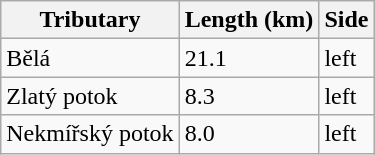<table class="wikitable">
<tr>
<th>Tributary</th>
<th>Length (km)</th>
<th>Side</th>
</tr>
<tr>
<td>Bělá</td>
<td>21.1</td>
<td>left</td>
</tr>
<tr>
<td>Zlatý potok</td>
<td>8.3</td>
<td>left</td>
</tr>
<tr>
<td>Nekmířský potok</td>
<td>8.0</td>
<td>left</td>
</tr>
</table>
